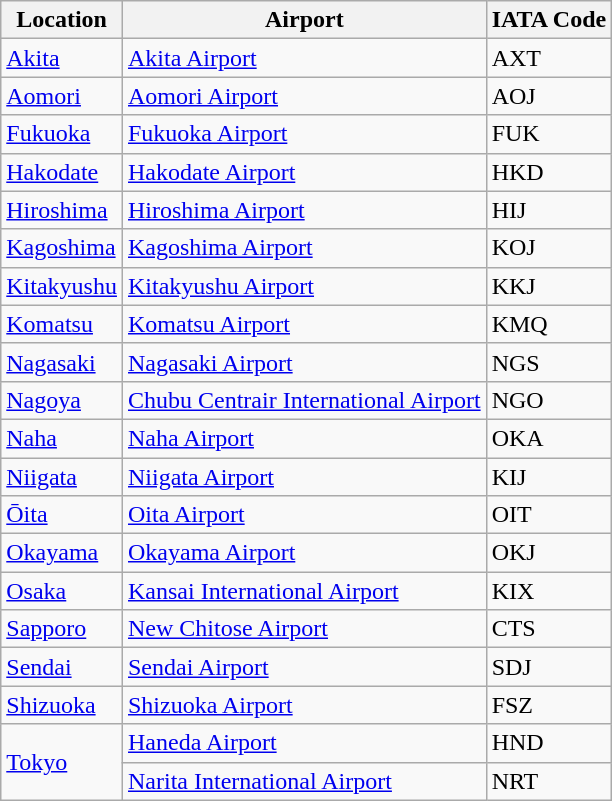<table class="wikitable">
<tr>
<th>Location</th>
<th>Airport</th>
<th>IATA Code</th>
</tr>
<tr>
<td><a href='#'>Akita</a></td>
<td><a href='#'>Akita Airport</a></td>
<td>AXT</td>
</tr>
<tr>
<td><a href='#'>Aomori</a></td>
<td><a href='#'>Aomori Airport</a></td>
<td>AOJ</td>
</tr>
<tr>
<td><a href='#'>Fukuoka</a></td>
<td><a href='#'>Fukuoka Airport</a></td>
<td>FUK</td>
</tr>
<tr>
<td><a href='#'>Hakodate</a></td>
<td><a href='#'>Hakodate Airport</a></td>
<td>HKD</td>
</tr>
<tr>
<td><a href='#'>Hiroshima</a></td>
<td><a href='#'>Hiroshima Airport</a></td>
<td>HIJ</td>
</tr>
<tr>
<td><a href='#'>Kagoshima</a></td>
<td><a href='#'>Kagoshima Airport</a></td>
<td>KOJ</td>
</tr>
<tr>
<td><a href='#'>Kitakyushu</a></td>
<td><a href='#'>Kitakyushu Airport</a></td>
<td>KKJ</td>
</tr>
<tr>
<td><a href='#'>Komatsu</a></td>
<td><a href='#'>Komatsu Airport</a></td>
<td>KMQ</td>
</tr>
<tr>
<td><a href='#'>Nagasaki</a></td>
<td><a href='#'>Nagasaki Airport</a></td>
<td>NGS</td>
</tr>
<tr>
<td><a href='#'>Nagoya</a></td>
<td><a href='#'>Chubu Centrair International Airport</a></td>
<td>NGO</td>
</tr>
<tr>
<td><a href='#'>Naha</a></td>
<td><a href='#'>Naha Airport</a></td>
<td>OKA</td>
</tr>
<tr>
<td><a href='#'>Niigata</a></td>
<td><a href='#'>Niigata Airport</a></td>
<td>KIJ</td>
</tr>
<tr>
<td><a href='#'>Ōita</a></td>
<td><a href='#'>Oita Airport</a></td>
<td>OIT</td>
</tr>
<tr>
<td><a href='#'>Okayama</a></td>
<td><a href='#'>Okayama Airport</a></td>
<td>OKJ</td>
</tr>
<tr>
<td><a href='#'>Osaka</a></td>
<td><a href='#'>Kansai International Airport</a></td>
<td>KIX</td>
</tr>
<tr>
<td><a href='#'>Sapporo</a></td>
<td><a href='#'>New Chitose Airport</a></td>
<td>CTS</td>
</tr>
<tr>
<td><a href='#'>Sendai</a></td>
<td><a href='#'>Sendai Airport</a></td>
<td>SDJ</td>
</tr>
<tr>
<td><a href='#'>Shizuoka</a></td>
<td><a href='#'>Shizuoka Airport</a></td>
<td>FSZ</td>
</tr>
<tr>
<td rowspan="2"><a href='#'>Tokyo</a></td>
<td><a href='#'>Haneda Airport</a></td>
<td>HND</td>
</tr>
<tr>
<td><a href='#'>Narita International Airport</a></td>
<td>NRT</td>
</tr>
</table>
